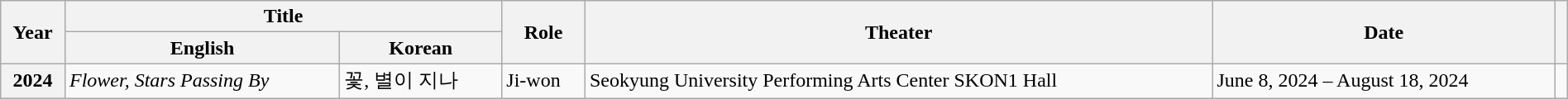<table class="wikitable sortable plainrowheaders" style="text-align:left; font-size:100%; padding:0 auto; width:100%; margin:auto">
<tr>
<th rowspan="2" scope="col">Year</th>
<th colspan="2" scope="col">Title</th>
<th rowspan="2" scope="col">Role</th>
<th rowspan="2" scope="col">Theater</th>
<th rowspan="2" scope="col">Date</th>
<th rowspan="2" scope="col" class="unsortable"></th>
</tr>
<tr>
<th>English</th>
<th>Korean</th>
</tr>
<tr>
<th scope="row">2024</th>
<td><em>Flower, Stars Passing By</em></td>
<td>꽃, 별이 지나</td>
<td>Ji-won</td>
<td>Seokyung University Performing Arts Center SKON1 Hall</td>
<td>June 8, 2024 – August 18, 2024</td>
<td></td>
</tr>
</table>
